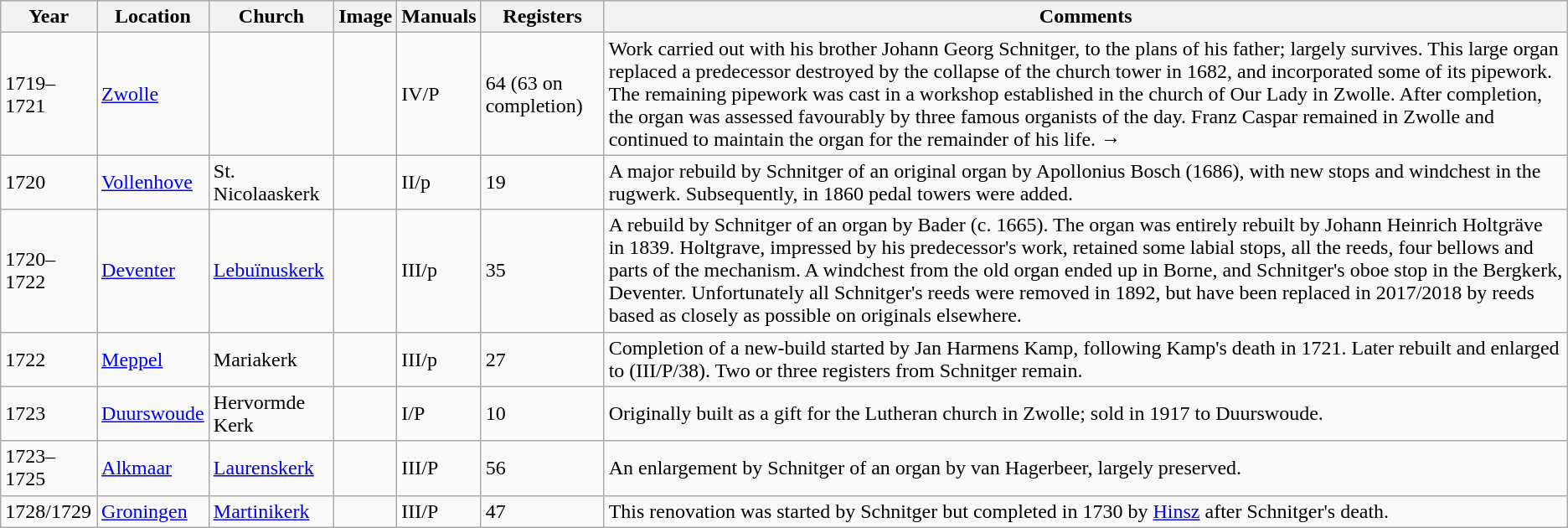<table class="wikitable sortable">
<tr align="center" style="background-color:#dfd">
<th>Year</th>
<th>Location</th>
<th>Church</th>
<th class=unsortable>Image</th>
<th>Manuals</th>
<th>Registers</th>
<th class=unsortable>Comments</th>
</tr>
<tr>
<td data-sort-value="1719">1719–1721</td>
<td><a href='#'>Zwolle</a></td>
<td></td>
<td></td>
<td>IV/P</td>
<td>64 (63 on completion)</td>
<td>Work carried out with his brother Johann Georg Schnitger, to the plans of his father; largely survives. This large organ replaced a predecessor destroyed by the collapse of the church tower in 1682, and incorporated some of its pipework. The remaining pipework was cast in a workshop established in the church of Our Lady in Zwolle. After completion, the organ was assessed favourably by three famous organists of the day. Franz Caspar remained in Zwolle and continued to maintain the organ for the remainder of his life. → </td>
</tr>
<tr>
<td data-sort-value="1720">1720</td>
<td><a href='#'>Vollenhove</a></td>
<td>St. Nicolaaskerk</td>
<td></td>
<td>II/p</td>
<td>19</td>
<td>A major rebuild by Schnitger of an original organ by Apollonius Bosch (1686), with new stops and windchest in the rugwerk. Subsequently, in 1860 pedal towers were added.</td>
</tr>
<tr>
<td data-sort-value="1720">1720–1722</td>
<td><a href='#'>Deventer</a></td>
<td><a href='#'>Lebuïnuskerk</a></td>
<td></td>
<td>III/p</td>
<td>35</td>
<td>A rebuild by Schnitger of an organ by Bader (c. 1665). The organ was entirely rebuilt by Johann Heinrich Holtgräve in 1839. Holtgrave, impressed by his predecessor's work, retained some labial stops, all the reeds, four bellows and parts of the mechanism. A windchest from the old organ ended up in Borne, and Schnitger's oboe stop in the Bergkerk, Deventer. Unfortunately all Schnitger's reeds were removed in 1892, but have been replaced in 2017/2018 by reeds based as closely as possible on originals elsewhere.</td>
</tr>
<tr>
<td data-sort-value="1722">1722</td>
<td><a href='#'>Meppel</a></td>
<td>Mariakerk</td>
<td></td>
<td>III/p</td>
<td>27</td>
<td>Completion of a new-build started by Jan Harmens Kamp, following Kamp's death in 1721. Later rebuilt and enlarged to (III/P/38). Two or three registers from Schnitger remain.</td>
</tr>
<tr>
<td data-sort-value="1723">1723</td>
<td><a href='#'>Duurswoude</a></td>
<td>Hervormde Kerk</td>
<td></td>
<td>I/P</td>
<td>10</td>
<td>Originally built as a gift for the Lutheran church in Zwolle; sold in 1917 to Duurswoude.</td>
</tr>
<tr>
<td data-sort-value="1723">1723–1725</td>
<td><a href='#'>Alkmaar</a></td>
<td><a href='#'>Laurenskerk</a></td>
<td></td>
<td>III/P</td>
<td>56</td>
<td>An enlargement by Schnitger of an organ by van Hagerbeer, largely preserved.</td>
</tr>
<tr>
<td data-sort-value="1728">1728/1729</td>
<td><a href='#'>Groningen</a></td>
<td><a href='#'>Martinikerk</a></td>
<td></td>
<td>III/P</td>
<td>47</td>
<td>This renovation was started by Schnitger but completed in 1730 by <a href='#'>Hinsz</a> after Schnitger's death.</td>
</tr>
</table>
